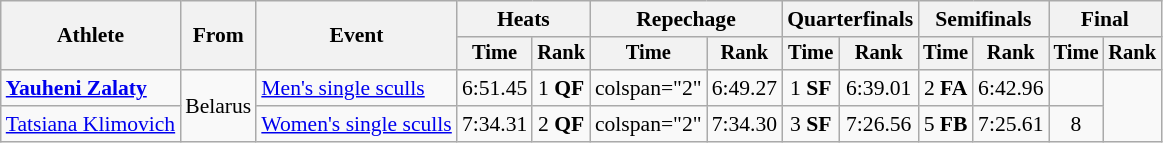<table class=wikitable style=font-size:90%;text-align:center>
<tr>
<th rowspan=2>Athlete</th>
<th rowspan=2>From</th>
<th rowspan=2>Event</th>
<th colspan=2>Heats</th>
<th colspan=2>Repechage</th>
<th colspan=2>Quarterfinals</th>
<th colspan=2>Semifinals</th>
<th colspan=2>Final</th>
</tr>
<tr style=font-size:95%>
<th>Time</th>
<th>Rank</th>
<th>Time</th>
<th>Rank</th>
<th>Time</th>
<th>Rank</th>
<th>Time</th>
<th>Rank</th>
<th>Time</th>
<th>Rank</th>
</tr>
<tr>
<td align=left><strong><a href='#'>Yauheni Zalaty</a></strong></td>
<td align=left rowspan=2>Belarus</td>
<td align=left><a href='#'>Men's single sculls</a></td>
<td>6:51.45</td>
<td>1 <strong>QF</strong></td>
<td>colspan="2" </td>
<td>6:49.27</td>
<td>1 <strong>SF</strong></td>
<td>6:39.01</td>
<td>2 <strong>FA</strong></td>
<td>6:42.96</td>
<td></td>
</tr>
<tr>
<td align=left><a href='#'>Tatsiana Klimovich</a></td>
<td align=left><a href='#'>Women's single sculls</a></td>
<td>7:34.31</td>
<td>2 <strong>QF</strong></td>
<td>colspan="2" </td>
<td>7:34.30</td>
<td>3 <strong>SF</strong></td>
<td>7:26.56</td>
<td>5 <strong>FB</strong></td>
<td>7:25.61</td>
<td>8</td>
</tr>
</table>
